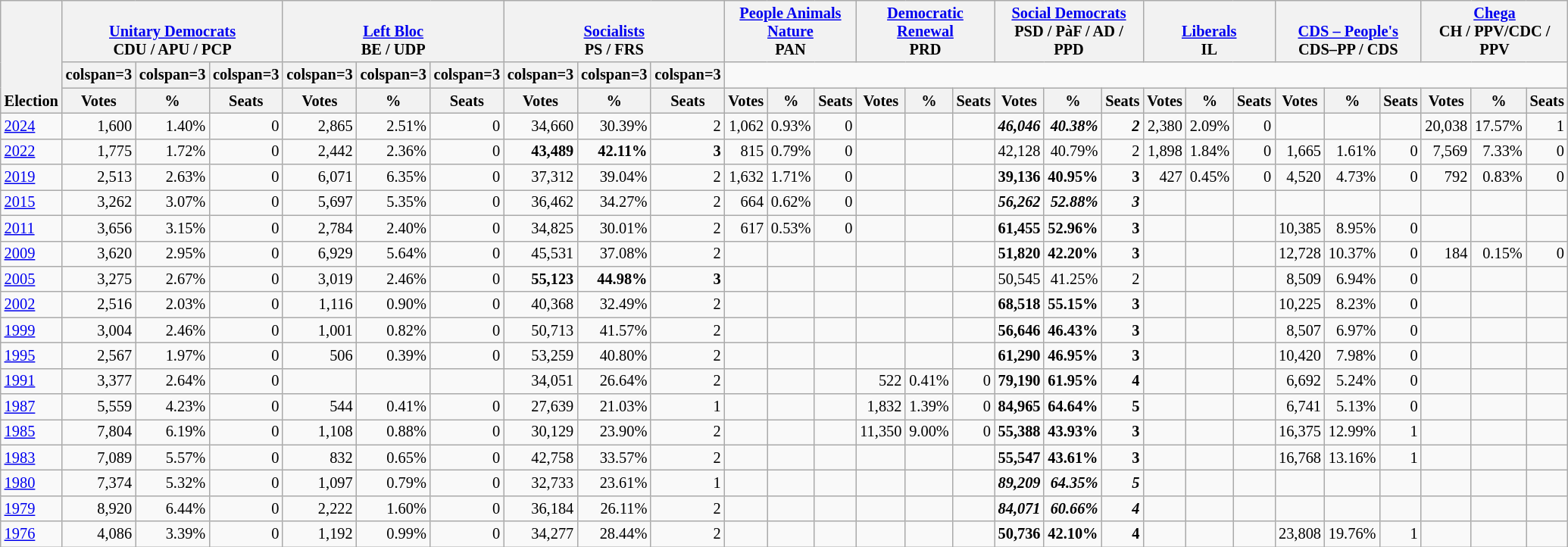<table class="wikitable" border="1" style="font-size:85%; text-align:right;">
<tr>
<th style="text-align:left;" valign=bottom rowspan=3>Election</th>
<th valign=bottom colspan=3><a href='#'>Unitary Democrats</a><br>CDU / APU / PCP</th>
<th valign=bottom colspan=3><a href='#'>Left Bloc</a><br>BE / UDP</th>
<th valign=bottom colspan=3><a href='#'>Socialists</a><br>PS / FRS</th>
<th valign=bottom colspan=3><a href='#'>People Animals Nature</a><br>PAN</th>
<th valign=bottom colspan=3><a href='#'>Democratic Renewal</a><br>PRD</th>
<th valign=bottom colspan=3><a href='#'>Social Democrats</a><br>PSD / PàF / AD / PPD</th>
<th valign=bottom colspan=3><a href='#'>Liberals</a><br>IL</th>
<th valign=bottom colspan=3><a href='#'>CDS – People's</a><br>CDS–PP / CDS</th>
<th valign=bottom colspan=3><a href='#'>Chega</a><br>CH / PPV/CDC / PPV</th>
</tr>
<tr>
<th>colspan=3 </th>
<th>colspan=3 </th>
<th>colspan=3 </th>
<th>colspan=3 </th>
<th>colspan=3 </th>
<th>colspan=3 </th>
<th>colspan=3 </th>
<th>colspan=3 </th>
<th>colspan=3 </th>
</tr>
<tr>
<th>Votes</th>
<th>%</th>
<th>Seats</th>
<th>Votes</th>
<th>%</th>
<th>Seats</th>
<th>Votes</th>
<th>%</th>
<th>Seats</th>
<th>Votes</th>
<th>%</th>
<th>Seats</th>
<th>Votes</th>
<th>%</th>
<th>Seats</th>
<th>Votes</th>
<th>%</th>
<th>Seats</th>
<th>Votes</th>
<th>%</th>
<th>Seats</th>
<th>Votes</th>
<th>%</th>
<th>Seats</th>
<th>Votes</th>
<th>%</th>
<th>Seats</th>
</tr>
<tr>
<td align=left><a href='#'>2024</a></td>
<td>1,600</td>
<td>1.40%</td>
<td>0</td>
<td>2,865</td>
<td>2.51%</td>
<td>0</td>
<td>34,660</td>
<td>30.39%</td>
<td>2</td>
<td>1,062</td>
<td>0.93%</td>
<td>0</td>
<td></td>
<td></td>
<td></td>
<td><strong><em>46,046</em></strong></td>
<td><strong><em>40.38%</em></strong></td>
<td><strong><em>2</em></strong></td>
<td>2,380</td>
<td>2.09%</td>
<td>0</td>
<td></td>
<td></td>
<td></td>
<td>20,038</td>
<td>17.57%</td>
<td>1</td>
</tr>
<tr>
<td align=left><a href='#'>2022</a></td>
<td>1,775</td>
<td>1.72%</td>
<td>0</td>
<td>2,442</td>
<td>2.36%</td>
<td>0</td>
<td><strong>43,489</strong></td>
<td><strong>42.11%</strong></td>
<td><strong>3</strong></td>
<td>815</td>
<td>0.79%</td>
<td>0</td>
<td></td>
<td></td>
<td></td>
<td>42,128</td>
<td>40.79%</td>
<td>2</td>
<td>1,898</td>
<td>1.84%</td>
<td>0</td>
<td>1,665</td>
<td>1.61%</td>
<td>0</td>
<td>7,569</td>
<td>7.33%</td>
<td>0</td>
</tr>
<tr>
<td align=left><a href='#'>2019</a></td>
<td>2,513</td>
<td>2.63%</td>
<td>0</td>
<td>6,071</td>
<td>6.35%</td>
<td>0</td>
<td>37,312</td>
<td>39.04%</td>
<td>2</td>
<td>1,632</td>
<td>1.71%</td>
<td>0</td>
<td></td>
<td></td>
<td></td>
<td><strong>39,136</strong></td>
<td><strong>40.95%</strong></td>
<td><strong>3</strong></td>
<td>427</td>
<td>0.45%</td>
<td>0</td>
<td>4,520</td>
<td>4.73%</td>
<td>0</td>
<td>792</td>
<td>0.83%</td>
<td>0</td>
</tr>
<tr>
<td align=left><a href='#'>2015</a></td>
<td>3,262</td>
<td>3.07%</td>
<td>0</td>
<td>5,697</td>
<td>5.35%</td>
<td>0</td>
<td>36,462</td>
<td>34.27%</td>
<td>2</td>
<td>664</td>
<td>0.62%</td>
<td>0</td>
<td></td>
<td></td>
<td></td>
<td><strong><em>56,262</em></strong></td>
<td><strong><em>52.88%</em></strong></td>
<td><strong><em>3</em></strong></td>
<td></td>
<td></td>
<td></td>
<td></td>
<td></td>
<td></td>
<td></td>
<td></td>
<td></td>
</tr>
<tr>
<td align=left><a href='#'>2011</a></td>
<td>3,656</td>
<td>3.15%</td>
<td>0</td>
<td>2,784</td>
<td>2.40%</td>
<td>0</td>
<td>34,825</td>
<td>30.01%</td>
<td>2</td>
<td>617</td>
<td>0.53%</td>
<td>0</td>
<td></td>
<td></td>
<td></td>
<td><strong>61,455</strong></td>
<td><strong>52.96%</strong></td>
<td><strong>3</strong></td>
<td></td>
<td></td>
<td></td>
<td>10,385</td>
<td>8.95%</td>
<td>0</td>
<td></td>
<td></td>
<td></td>
</tr>
<tr>
<td align=left><a href='#'>2009</a></td>
<td>3,620</td>
<td>2.95%</td>
<td>0</td>
<td>6,929</td>
<td>5.64%</td>
<td>0</td>
<td>45,531</td>
<td>37.08%</td>
<td>2</td>
<td></td>
<td></td>
<td></td>
<td></td>
<td></td>
<td></td>
<td><strong>51,820</strong></td>
<td><strong>42.20%</strong></td>
<td><strong>3</strong></td>
<td></td>
<td></td>
<td></td>
<td>12,728</td>
<td>10.37%</td>
<td>0</td>
<td>184</td>
<td>0.15%</td>
<td>0</td>
</tr>
<tr>
<td align=left><a href='#'>2005</a></td>
<td>3,275</td>
<td>2.67%</td>
<td>0</td>
<td>3,019</td>
<td>2.46%</td>
<td>0</td>
<td><strong>55,123</strong></td>
<td><strong>44.98%</strong></td>
<td><strong>3</strong></td>
<td></td>
<td></td>
<td></td>
<td></td>
<td></td>
<td></td>
<td>50,545</td>
<td>41.25%</td>
<td>2</td>
<td></td>
<td></td>
<td></td>
<td>8,509</td>
<td>6.94%</td>
<td>0</td>
<td></td>
<td></td>
<td></td>
</tr>
<tr>
<td align=left><a href='#'>2002</a></td>
<td>2,516</td>
<td>2.03%</td>
<td>0</td>
<td>1,116</td>
<td>0.90%</td>
<td>0</td>
<td>40,368</td>
<td>32.49%</td>
<td>2</td>
<td></td>
<td></td>
<td></td>
<td></td>
<td></td>
<td></td>
<td><strong>68,518</strong></td>
<td><strong>55.15%</strong></td>
<td><strong>3</strong></td>
<td></td>
<td></td>
<td></td>
<td>10,225</td>
<td>8.23%</td>
<td>0</td>
<td></td>
<td></td>
<td></td>
</tr>
<tr>
<td align=left><a href='#'>1999</a></td>
<td>3,004</td>
<td>2.46%</td>
<td>0</td>
<td>1,001</td>
<td>0.82%</td>
<td>0</td>
<td>50,713</td>
<td>41.57%</td>
<td>2</td>
<td></td>
<td></td>
<td></td>
<td></td>
<td></td>
<td></td>
<td><strong>56,646</strong></td>
<td><strong>46.43%</strong></td>
<td><strong>3</strong></td>
<td></td>
<td></td>
<td></td>
<td>8,507</td>
<td>6.97%</td>
<td>0</td>
<td></td>
<td></td>
<td></td>
</tr>
<tr>
<td align=left><a href='#'>1995</a></td>
<td>2,567</td>
<td>1.97%</td>
<td>0</td>
<td>506</td>
<td>0.39%</td>
<td>0</td>
<td>53,259</td>
<td>40.80%</td>
<td>2</td>
<td></td>
<td></td>
<td></td>
<td></td>
<td></td>
<td></td>
<td><strong>61,290</strong></td>
<td><strong>46.95%</strong></td>
<td><strong>3</strong></td>
<td></td>
<td></td>
<td></td>
<td>10,420</td>
<td>7.98%</td>
<td>0</td>
<td></td>
<td></td>
<td></td>
</tr>
<tr>
<td align=left><a href='#'>1991</a></td>
<td>3,377</td>
<td>2.64%</td>
<td>0</td>
<td></td>
<td></td>
<td></td>
<td>34,051</td>
<td>26.64%</td>
<td>2</td>
<td></td>
<td></td>
<td></td>
<td>522</td>
<td>0.41%</td>
<td>0</td>
<td><strong>79,190</strong></td>
<td><strong>61.95%</strong></td>
<td><strong>4</strong></td>
<td></td>
<td></td>
<td></td>
<td>6,692</td>
<td>5.24%</td>
<td>0</td>
<td></td>
<td></td>
<td></td>
</tr>
<tr>
<td align=left><a href='#'>1987</a></td>
<td>5,559</td>
<td>4.23%</td>
<td>0</td>
<td>544</td>
<td>0.41%</td>
<td>0</td>
<td>27,639</td>
<td>21.03%</td>
<td>1</td>
<td></td>
<td></td>
<td></td>
<td>1,832</td>
<td>1.39%</td>
<td>0</td>
<td><strong>84,965</strong></td>
<td><strong>64.64%</strong></td>
<td><strong>5</strong></td>
<td></td>
<td></td>
<td></td>
<td>6,741</td>
<td>5.13%</td>
<td>0</td>
<td></td>
<td></td>
<td></td>
</tr>
<tr>
<td align=left><a href='#'>1985</a></td>
<td>7,804</td>
<td>6.19%</td>
<td>0</td>
<td>1,108</td>
<td>0.88%</td>
<td>0</td>
<td>30,129</td>
<td>23.90%</td>
<td>2</td>
<td></td>
<td></td>
<td></td>
<td>11,350</td>
<td>9.00%</td>
<td>0</td>
<td><strong>55,388</strong></td>
<td><strong>43.93%</strong></td>
<td><strong>3</strong></td>
<td></td>
<td></td>
<td></td>
<td>16,375</td>
<td>12.99%</td>
<td>1</td>
<td></td>
<td></td>
<td></td>
</tr>
<tr>
<td align=left><a href='#'>1983</a></td>
<td>7,089</td>
<td>5.57%</td>
<td>0</td>
<td>832</td>
<td>0.65%</td>
<td>0</td>
<td>42,758</td>
<td>33.57%</td>
<td>2</td>
<td></td>
<td></td>
<td></td>
<td></td>
<td></td>
<td></td>
<td><strong>55,547</strong></td>
<td><strong>43.61%</strong></td>
<td><strong>3</strong></td>
<td></td>
<td></td>
<td></td>
<td>16,768</td>
<td>13.16%</td>
<td>1</td>
<td></td>
<td></td>
<td></td>
</tr>
<tr>
<td align=left><a href='#'>1980</a></td>
<td>7,374</td>
<td>5.32%</td>
<td>0</td>
<td>1,097</td>
<td>0.79%</td>
<td>0</td>
<td>32,733</td>
<td>23.61%</td>
<td>1</td>
<td></td>
<td></td>
<td></td>
<td></td>
<td></td>
<td></td>
<td><strong><em>89,209</em></strong></td>
<td><strong><em>64.35%</em></strong></td>
<td><strong><em>5</em></strong></td>
<td></td>
<td></td>
<td></td>
<td></td>
<td></td>
<td></td>
<td></td>
<td></td>
<td></td>
</tr>
<tr>
<td align=left><a href='#'>1979</a></td>
<td>8,920</td>
<td>6.44%</td>
<td>0</td>
<td>2,222</td>
<td>1.60%</td>
<td>0</td>
<td>36,184</td>
<td>26.11%</td>
<td>2</td>
<td></td>
<td></td>
<td></td>
<td></td>
<td></td>
<td></td>
<td><strong><em>84,071</em></strong></td>
<td><strong><em>60.66%</em></strong></td>
<td><strong><em>4</em></strong></td>
<td></td>
<td></td>
<td></td>
<td></td>
<td></td>
<td></td>
<td></td>
<td></td>
<td></td>
</tr>
<tr>
<td align=left><a href='#'>1976</a></td>
<td>4,086</td>
<td>3.39%</td>
<td>0</td>
<td>1,192</td>
<td>0.99%</td>
<td>0</td>
<td>34,277</td>
<td>28.44%</td>
<td>2</td>
<td></td>
<td></td>
<td></td>
<td></td>
<td></td>
<td></td>
<td><strong>50,736</strong></td>
<td><strong>42.10%</strong></td>
<td><strong>4</strong></td>
<td></td>
<td></td>
<td></td>
<td>23,808</td>
<td>19.76%</td>
<td>1</td>
<td></td>
<td></td>
<td></td>
</tr>
</table>
